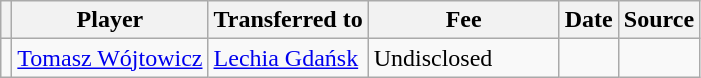<table class="wikitable plainrowheaders sortable">
<tr>
<th></th>
<th scope="col">Player</th>
<th>Transferred to</th>
<th style="width: 120px;">Fee</th>
<th scope="col">Date</th>
<th scope="col">Source</th>
</tr>
<tr>
<td align="center"></td>
<td> <a href='#'>Tomasz Wójtowicz</a></td>
<td> <a href='#'>Lechia Gdańsk</a></td>
<td>Undisclosed</td>
<td></td>
<td></td>
</tr>
</table>
